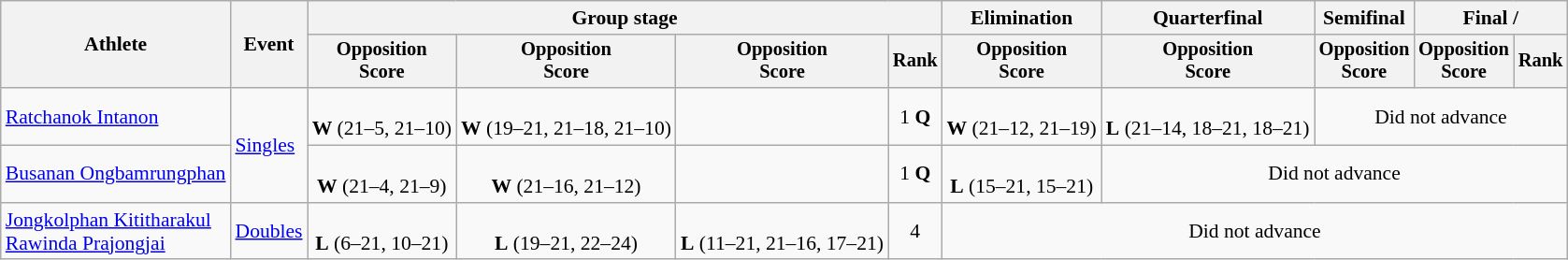<table class="wikitable" style="font-size:90%">
<tr>
<th rowspan=2>Athlete</th>
<th rowspan=2>Event</th>
<th colspan=4>Group stage</th>
<th>Elimination</th>
<th>Quarterfinal</th>
<th>Semifinal</th>
<th colspan=2>Final / </th>
</tr>
<tr style="font-size:95%">
<th>Opposition<br>Score</th>
<th>Opposition<br>Score</th>
<th>Opposition<br>Score</th>
<th>Rank</th>
<th>Opposition<br>Score</th>
<th>Opposition<br>Score</th>
<th>Opposition<br>Score</th>
<th>Opposition<br>Score</th>
<th>Rank</th>
</tr>
<tr align=center>
<td align=left><a href='#'>Ratchanok Intanon</a></td>
<td rowspan="2" align="left"><a href='#'>Singles</a></td>
<td><br><strong>W</strong> (21–5, 21–10)</td>
<td><br><strong>W</strong> (19–21, 21–18, 21–10)</td>
<td></td>
<td>1 <strong>Q</strong></td>
<td><br><strong>W</strong> (21–12, 21–19)</td>
<td><br><strong>L</strong> (21–14, 18–21, 18–21)</td>
<td colspan=3>Did not advance</td>
</tr>
<tr align=center>
<td align=left><a href='#'>Busanan Ongbamrungphan</a></td>
<td><br><strong>W</strong> (21–4, 21–9)</td>
<td><br><strong>W</strong> (21–16, 21–12)</td>
<td></td>
<td>1 <strong>Q</strong></td>
<td><br><strong>L</strong> (15–21, 15–21)</td>
<td colspan=4>Did not advance</td>
</tr>
<tr align=center>
<td align=left><a href='#'>Jongkolphan Kititharakul</a><br><a href='#'>Rawinda Prajongjai</a></td>
<td align="left"><a href='#'>Doubles</a></td>
<td><br><strong>L</strong> (6–21, 10–21)</td>
<td><br><strong>L</strong> (19–21, 22–24)</td>
<td><br><strong>L</strong> (11–21, 21–16, 17–21)</td>
<td>4</td>
<td colspan=6>Did not advance</td>
</tr>
</table>
